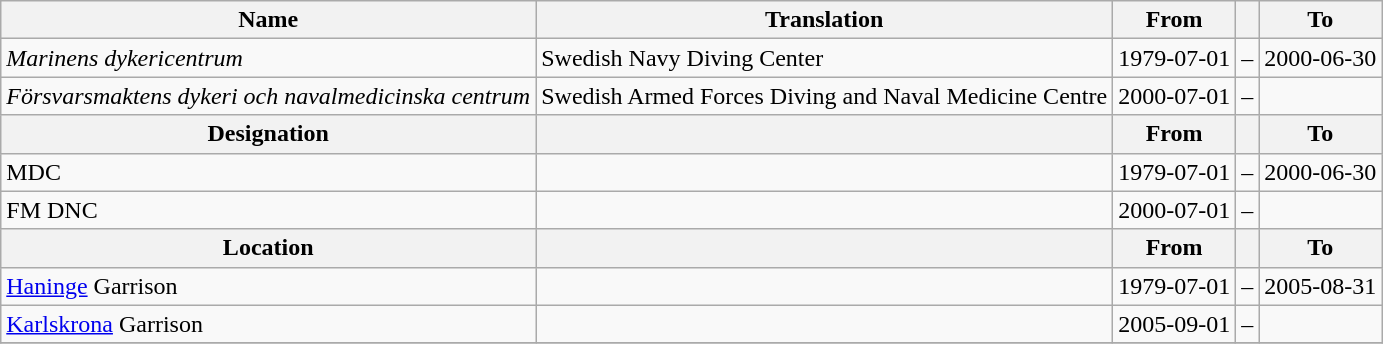<table class="wikitable">
<tr>
<th style="font-weight:bold;">Name</th>
<th style="font-weight:bold;">Translation</th>
<th style="text-align: center; font-weight:bold;">From</th>
<th></th>
<th style="text-align: center; font-weight:bold;">To</th>
</tr>
<tr>
<td style="font-style:italic;">Marinens dykericentrum</td>
<td>Swedish Navy Diving Center</td>
<td>1979-07-01</td>
<td>–</td>
<td>2000-06-30</td>
</tr>
<tr>
<td style="font-style:italic;">Försvarsmaktens dykeri och navalmedicinska centrum</td>
<td>Swedish Armed Forces Diving and Naval Medicine Centre</td>
<td>2000-07-01</td>
<td>–</td>
<td></td>
</tr>
<tr>
<th style="font-weight:bold;">Designation</th>
<th style="font-weight:bold;"></th>
<th style="text-align: center; font-weight:bold;">From</th>
<th></th>
<th style="text-align: center; font-weight:bold;">To</th>
</tr>
<tr>
<td>MDC</td>
<td></td>
<td style="text-align: center;">1979-07-01</td>
<td style="text-align: center;">–</td>
<td style="text-align: center;">2000-06-30</td>
</tr>
<tr>
<td>FM DNC</td>
<td></td>
<td style="text-align: center;">2000-07-01</td>
<td style="text-align: center;">–</td>
<td style="text-align: center;"></td>
</tr>
<tr>
<th style="font-weight:bold;">Location</th>
<th style="font-weight:bold;"></th>
<th style="text-align: center; font-weight:bold;">From</th>
<th></th>
<th style="text-align: center; font-weight:bold;">To</th>
</tr>
<tr>
<td><a href='#'>Haninge</a> Garrison</td>
<td></td>
<td style="text-align: center;">1979-07-01</td>
<td style="text-align: center;">–</td>
<td style="text-align: center;">2005-08-31</td>
</tr>
<tr>
<td><a href='#'>Karlskrona</a> Garrison</td>
<td></td>
<td style="text-align: center;">2005-09-01</td>
<td style="text-align: center;">–</td>
<td style="text-align: center;"></td>
</tr>
<tr>
</tr>
</table>
